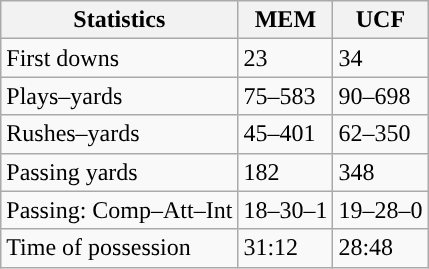<table class="wikitable">
<tr>
<th>Statistics</th>
<th>MEM</th>
<th>UCF</th>
</tr>
<tr>
<td>First downs</td>
<td>23</td>
<td>34</td>
</tr>
<tr>
<td>Plays–yards</td>
<td>75–583</td>
<td>90–698</td>
</tr>
<tr>
<td>Rushes–yards</td>
<td>45–401</td>
<td>62–350</td>
</tr>
<tr>
<td>Passing yards</td>
<td>182</td>
<td>348</td>
</tr>
<tr>
<td>Passing: Comp–Att–Int</td>
<td>18–30–1</td>
<td>19–28–0</td>
</tr>
<tr>
<td>Time of possession</td>
<td>31:12</td>
<td>28:48</td>
</tr>
</table>
